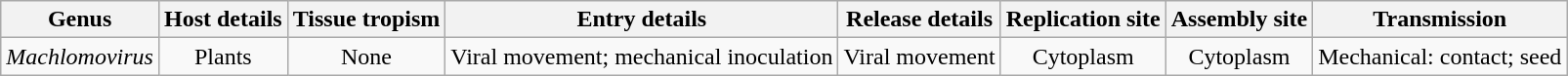<table class="wikitable sortable" style="text-align:center">
<tr>
<th>Genus</th>
<th>Host details</th>
<th>Tissue tropism</th>
<th>Entry details</th>
<th>Release details</th>
<th>Replication site</th>
<th>Assembly site</th>
<th>Transmission</th>
</tr>
<tr>
<td><em>Machlomovirus</em></td>
<td>Plants</td>
<td>None</td>
<td>Viral movement; mechanical inoculation</td>
<td>Viral movement</td>
<td>Cytoplasm</td>
<td>Cytoplasm</td>
<td>Mechanical: contact; seed</td>
</tr>
</table>
